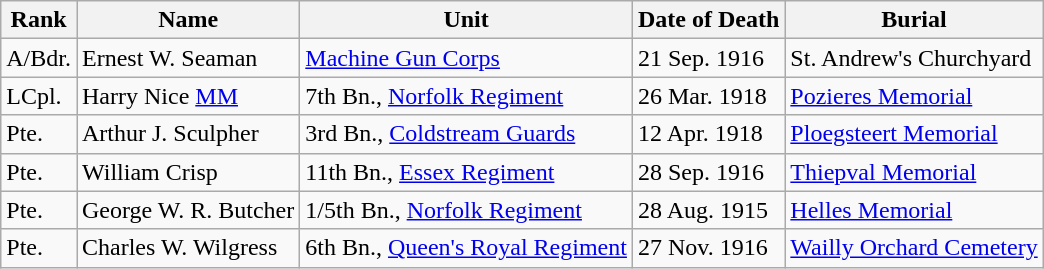<table class="wikitable">
<tr>
<th>Rank</th>
<th>Name</th>
<th>Unit</th>
<th>Date of Death</th>
<th>Burial</th>
</tr>
<tr>
<td>A/Bdr.</td>
<td>Ernest W. Seaman</td>
<td><a href='#'>Machine Gun Corps</a></td>
<td>21 Sep. 1916</td>
<td>St. Andrew's Churchyard</td>
</tr>
<tr>
<td>LCpl.</td>
<td>Harry Nice <a href='#'>MM</a></td>
<td>7th Bn., <a href='#'>Norfolk Regiment</a></td>
<td>26 Mar. 1918</td>
<td><a href='#'>Pozieres Memorial</a></td>
</tr>
<tr>
<td>Pte.</td>
<td>Arthur J. Sculpher</td>
<td>3rd Bn., <a href='#'>Coldstream Guards</a></td>
<td>12 Apr. 1918</td>
<td><a href='#'>Ploegsteert Memorial</a></td>
</tr>
<tr>
<td>Pte.</td>
<td>William Crisp</td>
<td>11th Bn., <a href='#'>Essex Regiment</a></td>
<td>28 Sep. 1916</td>
<td><a href='#'>Thiepval Memorial</a></td>
</tr>
<tr>
<td>Pte.</td>
<td>George W. R. Butcher</td>
<td>1/5th Bn., <a href='#'>Norfolk Regiment</a></td>
<td>28 Aug. 1915</td>
<td><a href='#'>Helles Memorial</a></td>
</tr>
<tr>
<td>Pte.</td>
<td>Charles W. Wilgress</td>
<td>6th Bn., <a href='#'>Queen's Royal Regiment</a></td>
<td>27 Nov. 1916</td>
<td><a href='#'>Wailly Orchard Cemetery</a></td>
</tr>
</table>
